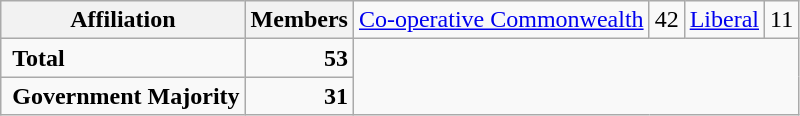<table class="wikitable">
<tr>
<th colspan="2">Affiliation</th>
<th>Members<br></th>
<td><a href='#'>Co-operative Commonwealth</a></td>
<td align="right">42<br></td>
<td><a href='#'>Liberal</a></td>
<td align="right">11</td>
</tr>
<tr>
<td colspan="2" rowspan="1"> <strong>Total</strong><br></td>
<td align="right"><strong>53</strong></td>
</tr>
<tr>
<td colspan="2" rowspan="1"> <strong>Government Majority</strong><br></td>
<td align="right"><strong>31</strong></td>
</tr>
</table>
